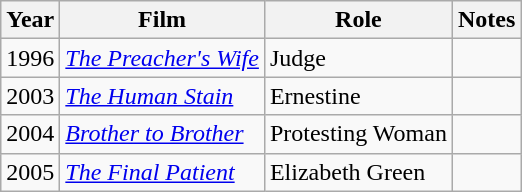<table class="wikitable sortable">
<tr>
<th>Year</th>
<th>Film</th>
<th>Role</th>
<th class="unsortable">Notes</th>
</tr>
<tr>
<td>1996</td>
<td><em><a href='#'>The Preacher's Wife</a></em></td>
<td>Judge</td>
<td></td>
</tr>
<tr>
<td>2003</td>
<td><em><a href='#'>The Human Stain</a></em></td>
<td>Ernestine</td>
<td></td>
</tr>
<tr>
<td>2004</td>
<td><em><a href='#'>Brother to Brother</a></em></td>
<td>Protesting Woman</td>
<td></td>
</tr>
<tr>
<td>2005</td>
<td><em><a href='#'>The Final Patient</a></em></td>
<td>Elizabeth Green</td>
<td></td>
</tr>
</table>
